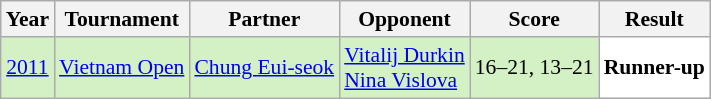<table class="sortable wikitable" style="font-size: 90%;">
<tr>
<th>Year</th>
<th>Tournament</th>
<th>Partner</th>
<th>Opponent</th>
<th>Score</th>
<th>Result</th>
</tr>
<tr style="background:#D4F1C5">
<td align="center"><a href='#'>2011</a></td>
<td align="left"><a href='#'>Vietnam Open</a></td>
<td align="left"> <a href='#'>Chung Eui-seok</a></td>
<td align="left"> <a href='#'>Vitalij Durkin</a> <br>  <a href='#'>Nina Vislova</a></td>
<td align="left">16–21, 13–21</td>
<td style="text-align:left; background:white"> <strong>Runner-up</strong></td>
</tr>
</table>
